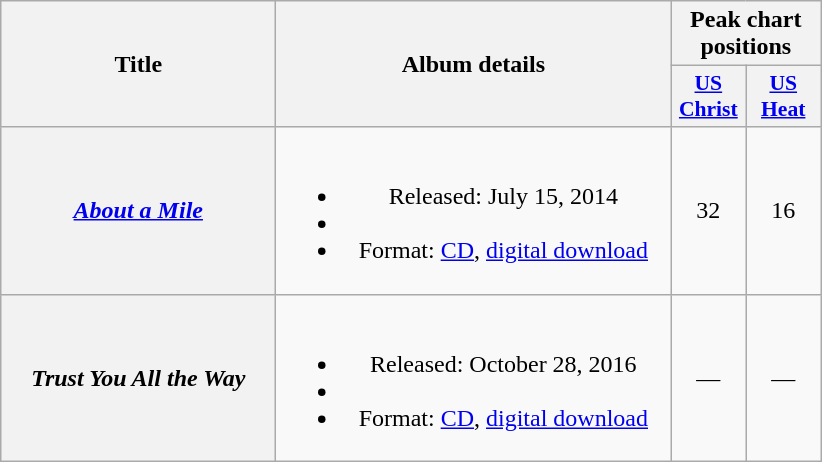<table class="wikitable plainrowheaders" style="text-align:center;">
<tr>
<th scope="col" rowspan="2" style="width:11em;">Title</th>
<th scope="col" rowspan="2" style="width:16em;">Album details</th>
<th scope="col" colspan="2">Peak chart positions</th>
</tr>
<tr>
<th style="width:3em; font-size:90%"><a href='#'>US<br>Christ</a><br></th>
<th style="width:3em; font-size:90%"><a href='#'>US<br>Heat</a><br></th>
</tr>
<tr>
<th scope="row"><em><a href='#'>About a Mile</a></em></th>
<td><br><ul><li>Released: July 15, 2014</li><li></li><li>Format: <a href='#'>CD</a>, <a href='#'>digital download</a></li></ul></td>
<td>32</td>
<td>16</td>
</tr>
<tr>
<th scope="row"><em>Trust You All the Way</em></th>
<td><br><ul><li>Released: October 28, 2016</li><li></li><li>Format: <a href='#'>CD</a>, <a href='#'>digital download</a></li></ul></td>
<td>—</td>
<td>—</td>
</tr>
</table>
